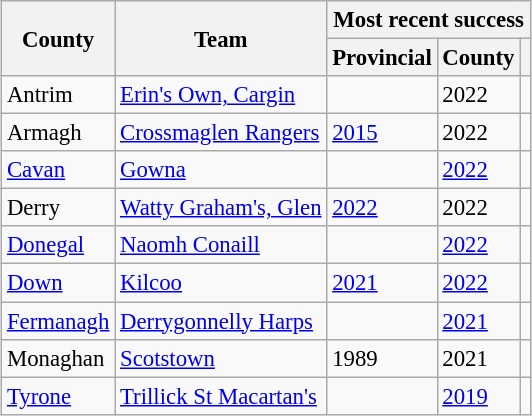<table class="wikitable sortable" style="font-size: 95%; text-align:left; margin-left: auto; margin-right: auto; border: none;">
<tr>
<th rowspan="2">County</th>
<th rowspan="2">Team</th>
<th colspan="3">Most recent success</th>
</tr>
<tr>
<th>Provincial</th>
<th>County</th>
<th></th>
</tr>
<tr>
<td>Antrim</td>
<td> <a href='#'>Erin's Own, Cargin</a></td>
<td></td>
<td>2022</td>
<td></td>
</tr>
<tr>
<td>Armagh</td>
<td> <a href='#'>Crossmaglen Rangers</a></td>
<td><a href='#'>2015</a></td>
<td>2022</td>
<td></td>
</tr>
<tr>
<td><a href='#'>Cavan</a></td>
<td> <a href='#'>Gowna</a></td>
<td></td>
<td><a href='#'>2022</a></td>
<td></td>
</tr>
<tr>
<td>Derry</td>
<td> <a href='#'>Watty Graham's, Glen</a></td>
<td><a href='#'>2022</a></td>
<td>2022</td>
<td></td>
</tr>
<tr>
<td><a href='#'>Donegal</a></td>
<td> <a href='#'>Naomh Conaill</a></td>
<td></td>
<td><a href='#'>2022</a></td>
<td></td>
</tr>
<tr>
<td><a href='#'>Down</a></td>
<td> <a href='#'>Kilcoo</a></td>
<td><a href='#'>2021</a></td>
<td><a href='#'>2022</a></td>
<td></td>
</tr>
<tr>
<td><a href='#'>Fermanagh</a></td>
<td> <a href='#'>Derrygonnelly Harps</a></td>
<td></td>
<td><a href='#'>2021</a></td>
<td></td>
</tr>
<tr>
<td>Monaghan</td>
<td> <a href='#'>Scotstown</a></td>
<td>1989</td>
<td>2021</td>
<td></td>
</tr>
<tr>
<td><a href='#'>Tyrone</a></td>
<td> <a href='#'>Trillick St Macartan's</a></td>
<td></td>
<td><a href='#'>2019</a></td>
<td></td>
</tr>
</table>
